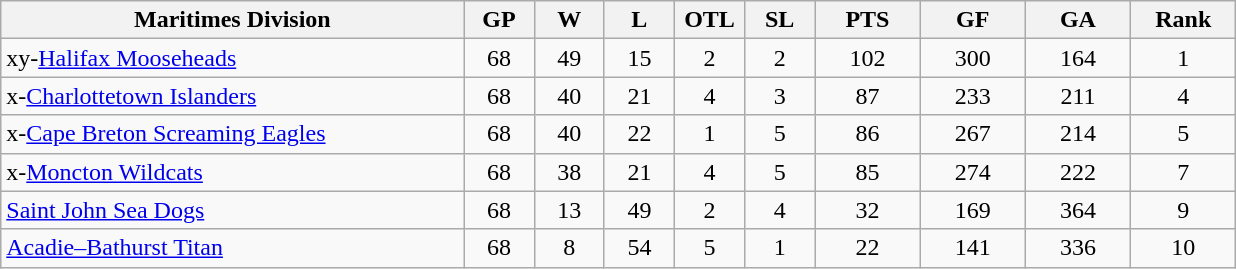<table class="wikitable" style="text-align:center">
<tr>
<th bgcolor="#DDDDFF" width="33%">Maritimes Division</th>
<th bgcolor="#DDDDFF" width="5%">GP</th>
<th bgcolor="#DDDDFF" width="5%">W</th>
<th bgcolor="#DDDDFF" width="5%">L</th>
<th bgcolor="#DDDDFF" width="5%">OTL</th>
<th bgcolor="#DDDDFF" width="5%">SL</th>
<th bgcolor="#DDDDFF" width="7.5%">PTS</th>
<th bgcolor="#DDDDFF" width="7.5%">GF</th>
<th bgcolor="#DDDDFF" width="7.5%">GA</th>
<th bgcolor="#DDDDFF" width="7.5%">Rank</th>
</tr>
<tr>
<td align=left>xy-<a href='#'>Halifax Mooseheads</a></td>
<td>68</td>
<td>49</td>
<td>15</td>
<td>2</td>
<td>2</td>
<td>102</td>
<td>300</td>
<td>164</td>
<td>1</td>
</tr>
<tr>
<td align=left>x-<a href='#'>Charlottetown Islanders</a></td>
<td>68</td>
<td>40</td>
<td>21</td>
<td>4</td>
<td>3</td>
<td>87</td>
<td>233</td>
<td>211</td>
<td>4</td>
</tr>
<tr>
<td align=left>x-<a href='#'>Cape Breton Screaming Eagles</a></td>
<td>68</td>
<td>40</td>
<td>22</td>
<td>1</td>
<td>5</td>
<td>86</td>
<td>267</td>
<td>214</td>
<td>5</td>
</tr>
<tr>
<td align=left>x-<a href='#'>Moncton Wildcats</a></td>
<td>68</td>
<td>38</td>
<td>21</td>
<td>4</td>
<td>5</td>
<td>85</td>
<td>274</td>
<td>222</td>
<td>7</td>
</tr>
<tr>
<td align=left><a href='#'>Saint John Sea Dogs</a></td>
<td>68</td>
<td>13</td>
<td>49</td>
<td>2</td>
<td>4</td>
<td>32</td>
<td>169</td>
<td>364</td>
<td>9</td>
</tr>
<tr>
<td align=left><a href='#'>Acadie–Bathurst Titan</a></td>
<td>68</td>
<td>8</td>
<td>54</td>
<td>5</td>
<td>1</td>
<td>22</td>
<td>141</td>
<td>336</td>
<td>10</td>
</tr>
</table>
